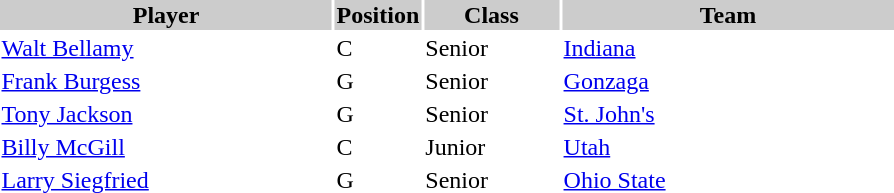<table style="width:600px" "border:'1' 'solid' 'gray'">
<tr>
<th style="background:#CCCCCC;width:40%">Player</th>
<th style="background:#CCCCCC;width:4%">Position</th>
<th style="background:#CCCCCC;width:16%">Class</th>
<th style="background:#CCCCCC;width:40%">Team</th>
</tr>
<tr>
<td><a href='#'>Walt Bellamy</a></td>
<td>C</td>
<td>Senior</td>
<td><a href='#'>Indiana</a></td>
</tr>
<tr>
<td><a href='#'>Frank Burgess</a></td>
<td>G</td>
<td>Senior</td>
<td><a href='#'>Gonzaga</a></td>
</tr>
<tr>
<td><a href='#'>Tony Jackson</a></td>
<td>G</td>
<td>Senior</td>
<td><a href='#'>St. John's</a></td>
</tr>
<tr>
<td><a href='#'>Billy McGill</a></td>
<td>C</td>
<td>Junior</td>
<td><a href='#'>Utah</a></td>
</tr>
<tr>
<td><a href='#'>Larry Siegfried</a></td>
<td>G</td>
<td>Senior</td>
<td><a href='#'>Ohio State</a></td>
</tr>
</table>
